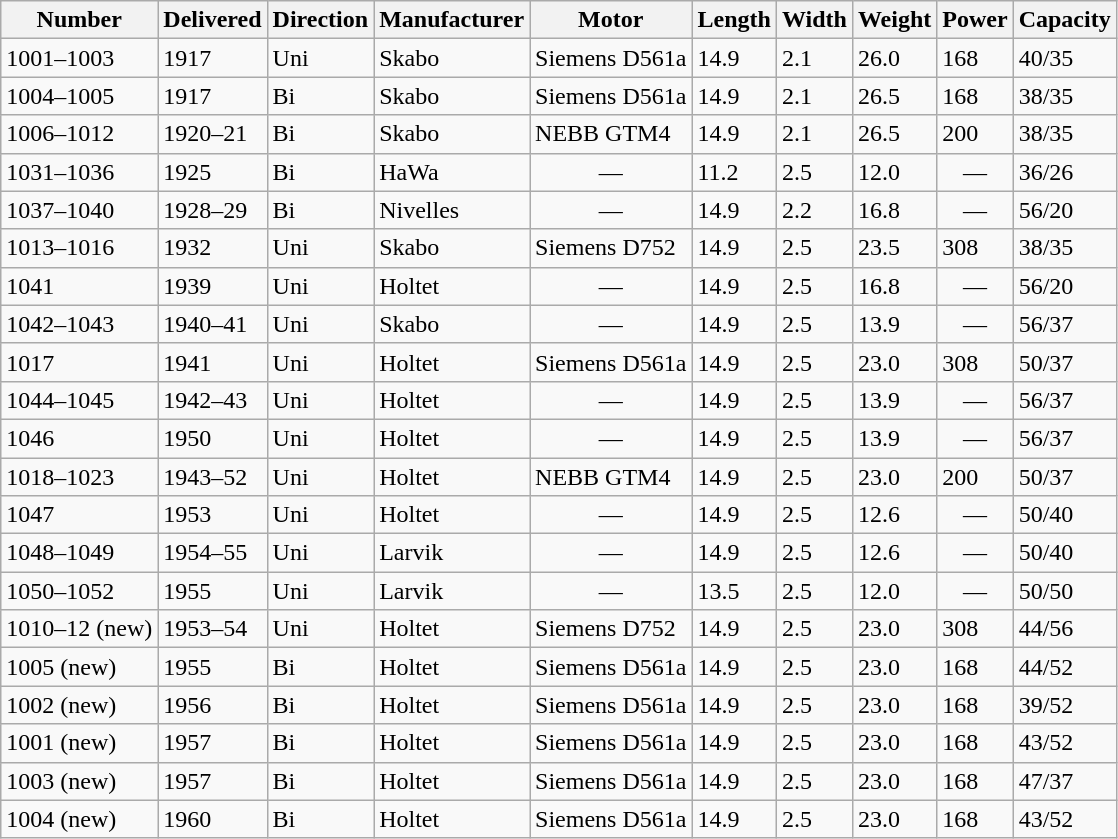<table class="wikitable sortable">
<tr>
<th>Number</th>
<th>Delivered</th>
<th>Direction</th>
<th>Manufacturer</th>
<th>Motor</th>
<th>Length</th>
<th>Width</th>
<th>Weight</th>
<th>Power</th>
<th>Capacity</th>
</tr>
<tr>
<td>1001–1003</td>
<td>1917</td>
<td>Uni</td>
<td>Skabo</td>
<td>Siemens D561a</td>
<td>14.9</td>
<td>2.1</td>
<td>26.0</td>
<td>168</td>
<td>40/35</td>
</tr>
<tr>
<td>1004–1005</td>
<td>1917</td>
<td>Bi</td>
<td>Skabo</td>
<td>Siemens D561a</td>
<td>14.9</td>
<td>2.1</td>
<td>26.5</td>
<td>168</td>
<td>38/35</td>
</tr>
<tr>
<td>1006–1012</td>
<td>1920–21</td>
<td>Bi</td>
<td>Skabo</td>
<td>NEBB GTM4</td>
<td>14.9</td>
<td>2.1</td>
<td>26.5</td>
<td>200</td>
<td>38/35</td>
</tr>
<tr>
<td>1031–1036</td>
<td>1925</td>
<td>Bi</td>
<td>HaWa</td>
<td align=center>—</td>
<td>11.2</td>
<td>2.5</td>
<td>12.0</td>
<td align=center>—</td>
<td>36/26</td>
</tr>
<tr>
<td>1037–1040</td>
<td>1928–29</td>
<td>Bi</td>
<td>Nivelles</td>
<td align=center>—</td>
<td>14.9</td>
<td>2.2</td>
<td>16.8</td>
<td align=center>—</td>
<td>56/20</td>
</tr>
<tr>
<td>1013–1016</td>
<td>1932</td>
<td>Uni</td>
<td>Skabo</td>
<td>Siemens D752</td>
<td>14.9</td>
<td>2.5</td>
<td>23.5</td>
<td>308</td>
<td>38/35</td>
</tr>
<tr>
<td>1041</td>
<td>1939</td>
<td>Uni</td>
<td>Holtet</td>
<td align=center>—</td>
<td>14.9</td>
<td>2.5</td>
<td>16.8</td>
<td align=center>—</td>
<td>56/20</td>
</tr>
<tr>
<td>1042–1043</td>
<td>1940–41</td>
<td>Uni</td>
<td>Skabo</td>
<td align=center>—</td>
<td>14.9</td>
<td>2.5</td>
<td>13.9</td>
<td align=center>—</td>
<td>56/37</td>
</tr>
<tr>
<td>1017</td>
<td>1941</td>
<td>Uni</td>
<td>Holtet</td>
<td>Siemens D561a</td>
<td>14.9</td>
<td>2.5</td>
<td>23.0</td>
<td>308</td>
<td>50/37</td>
</tr>
<tr>
<td>1044–1045</td>
<td>1942–43</td>
<td>Uni</td>
<td>Holtet</td>
<td align=center>—</td>
<td>14.9</td>
<td>2.5</td>
<td>13.9</td>
<td align=center>—</td>
<td>56/37</td>
</tr>
<tr>
<td>1046</td>
<td>1950</td>
<td>Uni</td>
<td>Holtet</td>
<td align=center>—</td>
<td>14.9</td>
<td>2.5</td>
<td>13.9</td>
<td align=center>—</td>
<td>56/37</td>
</tr>
<tr>
<td>1018–1023</td>
<td>1943–52</td>
<td>Uni</td>
<td>Holtet</td>
<td>NEBB GTM4</td>
<td>14.9</td>
<td>2.5</td>
<td>23.0</td>
<td>200</td>
<td>50/37</td>
</tr>
<tr>
<td>1047</td>
<td>1953</td>
<td>Uni</td>
<td>Holtet</td>
<td align=center>—</td>
<td>14.9</td>
<td>2.5</td>
<td>12.6</td>
<td align=center>—</td>
<td>50/40</td>
</tr>
<tr>
<td>1048–1049</td>
<td>1954–55</td>
<td>Uni</td>
<td>Larvik</td>
<td align=center>—</td>
<td>14.9</td>
<td>2.5</td>
<td>12.6</td>
<td align=center>—</td>
<td>50/40</td>
</tr>
<tr>
<td>1050–1052</td>
<td>1955</td>
<td>Uni</td>
<td>Larvik</td>
<td align=center>—</td>
<td>13.5</td>
<td>2.5</td>
<td>12.0</td>
<td align=center>—</td>
<td>50/50</td>
</tr>
<tr>
<td>1010–12 (new)</td>
<td>1953–54</td>
<td>Uni</td>
<td>Holtet</td>
<td>Siemens D752</td>
<td>14.9</td>
<td>2.5</td>
<td>23.0</td>
<td>308</td>
<td>44/56</td>
</tr>
<tr>
<td>1005 (new)</td>
<td>1955</td>
<td>Bi</td>
<td>Holtet</td>
<td>Siemens D561a</td>
<td>14.9</td>
<td>2.5</td>
<td>23.0</td>
<td>168</td>
<td>44/52</td>
</tr>
<tr>
<td>1002 (new)</td>
<td>1956</td>
<td>Bi</td>
<td>Holtet</td>
<td>Siemens D561a</td>
<td>14.9</td>
<td>2.5</td>
<td>23.0</td>
<td>168</td>
<td>39/52</td>
</tr>
<tr>
<td>1001 (new)</td>
<td>1957</td>
<td>Bi</td>
<td>Holtet</td>
<td>Siemens D561a</td>
<td>14.9</td>
<td>2.5</td>
<td>23.0</td>
<td>168</td>
<td>43/52</td>
</tr>
<tr>
<td>1003 (new)</td>
<td>1957</td>
<td>Bi</td>
<td>Holtet</td>
<td>Siemens D561a</td>
<td>14.9</td>
<td>2.5</td>
<td>23.0</td>
<td>168</td>
<td>47/37</td>
</tr>
<tr>
<td>1004 (new)</td>
<td>1960</td>
<td>Bi</td>
<td>Holtet</td>
<td>Siemens D561a</td>
<td>14.9</td>
<td>2.5</td>
<td>23.0</td>
<td>168</td>
<td>43/52</td>
</tr>
</table>
